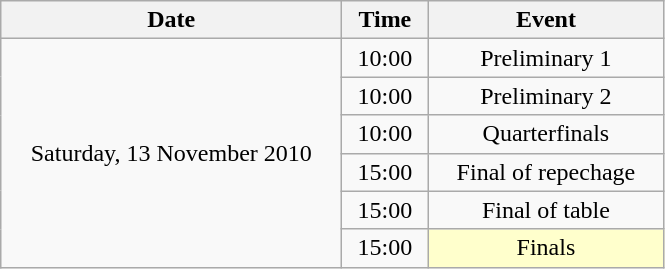<table class = "wikitable" style="text-align:center;">
<tr>
<th width=220>Date</th>
<th width=50>Time</th>
<th width=150>Event</th>
</tr>
<tr>
<td rowspan=6>Saturday, 13 November 2010</td>
<td>10:00</td>
<td>Preliminary 1</td>
</tr>
<tr>
<td>10:00</td>
<td>Preliminary 2</td>
</tr>
<tr>
<td>10:00</td>
<td>Quarterfinals</td>
</tr>
<tr>
<td>15:00</td>
<td>Final of repechage</td>
</tr>
<tr>
<td>15:00</td>
<td>Final of table</td>
</tr>
<tr>
<td>15:00</td>
<td bgcolor=ffffcc>Finals</td>
</tr>
</table>
